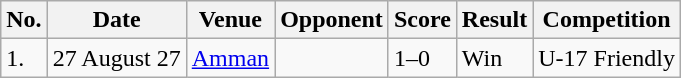<table class="wikitable">
<tr>
<th>No.</th>
<th>Date</th>
<th>Venue</th>
<th>Opponent</th>
<th>Score</th>
<th>Result</th>
<th>Competition</th>
</tr>
<tr>
<td>1.</td>
<td>27 August 27</td>
<td><a href='#'>Amman</a></td>
<td></td>
<td>1–0</td>
<td>Win</td>
<td>U-17 Friendly</td>
</tr>
</table>
